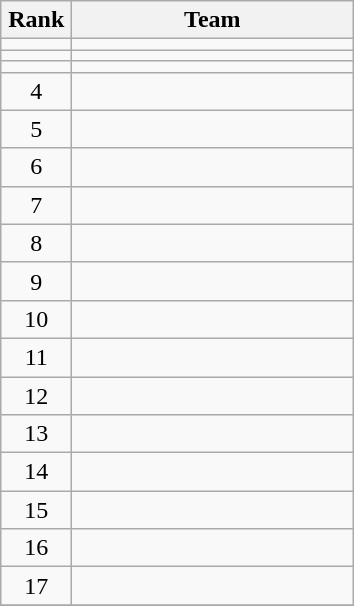<table class="wikitable" style="text-align: center;">
<tr>
<th width=40>Rank</th>
<th width=180>Team</th>
</tr>
<tr align=center>
<td></td>
<td style="text-align:left;"></td>
</tr>
<tr align=center>
<td></td>
<td style="text-align:left;"></td>
</tr>
<tr align=center>
<td></td>
<td style="text-align:left;"></td>
</tr>
<tr align=center>
<td>4</td>
<td style="text-align:left;"></td>
</tr>
<tr align=center>
<td>5</td>
<td style="text-align:left;"></td>
</tr>
<tr align=center>
<td>6</td>
<td style="text-align:left;"></td>
</tr>
<tr align=center>
<td>7</td>
<td style="text-align:left;"></td>
</tr>
<tr align=center>
<td>8</td>
<td style="text-align:left;"></td>
</tr>
<tr align=center>
<td>9</td>
<td style="text-align:left;"></td>
</tr>
<tr align=center>
<td>10</td>
<td style="text-align:left;"></td>
</tr>
<tr align=center>
<td>11</td>
<td style="text-align:left;"></td>
</tr>
<tr align=center>
<td>12</td>
<td style="text-align:left;"></td>
</tr>
<tr align=center>
<td>13</td>
<td style="text-align:left;"></td>
</tr>
<tr align=center>
<td>14</td>
<td style="text-align:left;"></td>
</tr>
<tr align=center>
<td>15</td>
<td style="text-align:left;"></td>
</tr>
<tr align=center>
<td>16</td>
<td style="text-align:left;"></td>
</tr>
<tr align=center>
<td>17</td>
<td style="text-align:left;"></td>
</tr>
<tr align=center>
</tr>
</table>
